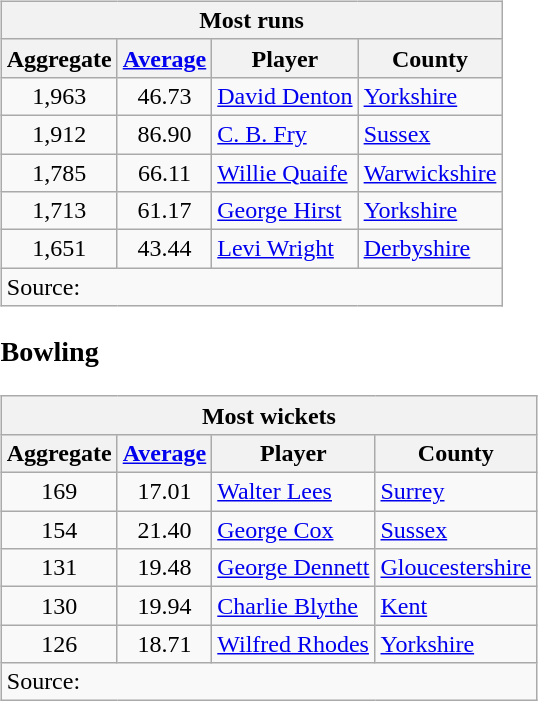<table>
<tr valign="top">
<td><br><table class="wikitable" style="text-align:left;">
<tr>
<th colspan=4>Most runs</th>
</tr>
<tr>
<th>Aggregate</th>
<th><a href='#'>Average</a></th>
<th>Player</th>
<th>County</th>
</tr>
<tr>
<td style="text-align:center;">1,963</td>
<td style="text-align:center;">46.73</td>
<td><a href='#'>David Denton</a></td>
<td><a href='#'>Yorkshire</a></td>
</tr>
<tr>
<td style="text-align:center;">1,912</td>
<td style="text-align:center;">86.90</td>
<td><a href='#'>C. B. Fry</a></td>
<td><a href='#'>Sussex</a></td>
</tr>
<tr>
<td style="text-align:center;">1,785</td>
<td style="text-align:center;">66.11</td>
<td><a href='#'>Willie Quaife</a></td>
<td><a href='#'>Warwickshire</a></td>
</tr>
<tr>
<td style="text-align:center;">1,713</td>
<td style="text-align:center;">61.17</td>
<td><a href='#'>George Hirst</a></td>
<td><a href='#'>Yorkshire</a></td>
</tr>
<tr>
<td style="text-align:center;">1,651</td>
<td style="text-align:center;">43.44</td>
<td><a href='#'>Levi Wright</a></td>
<td><a href='#'>Derbyshire</a></td>
</tr>
<tr>
<td colspan=4 align="left">Source:</td>
</tr>
</table>
<h3>Bowling</h3><table class="wikitable" style="text-align:left;">
<tr>
<th colspan=4>Most wickets</th>
</tr>
<tr>
<th>Aggregate</th>
<th><a href='#'>Average</a></th>
<th>Player</th>
<th>County</th>
</tr>
<tr>
<td style="text-align:center;">169</td>
<td style="text-align:center;">17.01</td>
<td><a href='#'>Walter Lees</a></td>
<td><a href='#'>Surrey</a></td>
</tr>
<tr>
<td style="text-align:center;">154</td>
<td style="text-align:center;">21.40</td>
<td><a href='#'>George Cox</a></td>
<td><a href='#'>Sussex</a></td>
</tr>
<tr>
<td style="text-align:center;">131</td>
<td style="text-align:center;">19.48</td>
<td><a href='#'>George Dennett</a></td>
<td><a href='#'>Gloucestershire</a></td>
</tr>
<tr>
<td style="text-align:center;">130</td>
<td style="text-align:center;">19.94</td>
<td><a href='#'>Charlie Blythe</a></td>
<td><a href='#'>Kent</a></td>
</tr>
<tr>
<td style="text-align:center;">126</td>
<td style="text-align:center;">18.71</td>
<td><a href='#'>Wilfred Rhodes</a></td>
<td><a href='#'>Yorkshire</a></td>
</tr>
<tr>
<td colspan=4 align="left">Source:</td>
</tr>
</table>
</td>
</tr>
</table>
